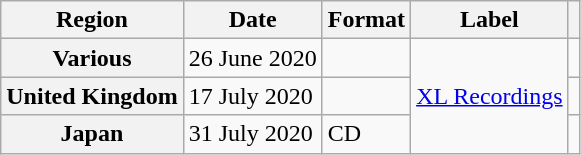<table class="wikitable sortable plainrowheaders">
<tr>
<th scope="col">Region</th>
<th scope="col">Date</th>
<th scope="col">Format</th>
<th scope="col">Label</th>
<th scope="col"></th>
</tr>
<tr>
<th scope="row">Various</th>
<td>26 June 2020</td>
<td></td>
<td rowspan="4"><a href='#'>XL Recordings</a></td>
<td align=center></td>
</tr>
<tr>
<th scope="row">United Kingdom</th>
<td>17 July 2020</td>
<td></td>
<td align=center></td>
</tr>
<tr>
<th scope="row">Japan</th>
<td>31 July 2020</td>
<td>CD</td>
<td align=center></td>
</tr>
</table>
